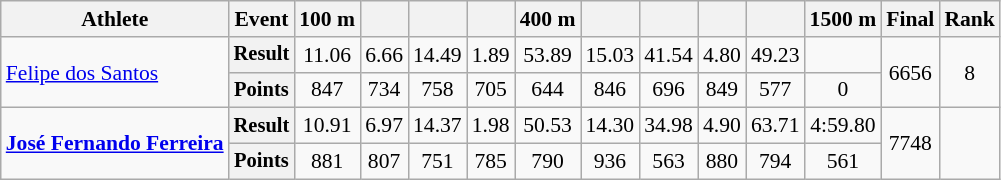<table class="wikitable" style="font-size:90%">
<tr>
<th>Athlete</th>
<th>Event</th>
<th>100 m</th>
<th></th>
<th></th>
<th></th>
<th>400 m</th>
<th></th>
<th></th>
<th></th>
<th></th>
<th>1500 m</th>
<th>Final</th>
<th>Rank</th>
</tr>
<tr align=center>
<td rowspan=2 align=left><a href='#'>Felipe dos Santos</a></td>
<th style=font-size:95%>Result</th>
<td>11.06</td>
<td>6.66</td>
<td>14.49</td>
<td>1.89</td>
<td>53.89</td>
<td>15.03</td>
<td>41.54</td>
<td>4.80</td>
<td>49.23</td>
<td></td>
<td rowspan=2>6656</td>
<td rowspan=2>8</td>
</tr>
<tr align=center>
<th style=font-size:95%>Points</th>
<td>847</td>
<td>734</td>
<td>758</td>
<td>705</td>
<td>644</td>
<td>846</td>
<td>696</td>
<td>849</td>
<td>577</td>
<td>0</td>
</tr>
<tr align=center>
<td rowspan=2 align=left><strong><a href='#'>José Fernando Ferreira</a></strong></td>
<th style=font-size:95%>Result</th>
<td>10.91</td>
<td>6.97</td>
<td>14.37</td>
<td>1.98</td>
<td>50.53</td>
<td>14.30</td>
<td>34.98</td>
<td>4.90</td>
<td>63.71</td>
<td>4:59.80</td>
<td rowspan=2>7748</td>
<td rowspan=2></td>
</tr>
<tr align=center>
<th style=font-size:95%>Points</th>
<td>881</td>
<td>807</td>
<td>751</td>
<td>785</td>
<td>790</td>
<td>936</td>
<td>563</td>
<td>880</td>
<td>794</td>
<td>561</td>
</tr>
</table>
